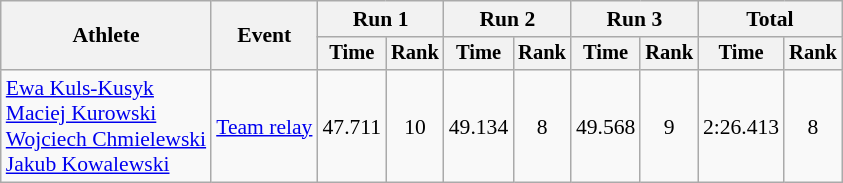<table class="wikitable" style="font-size:90%">
<tr>
<th rowspan="2">Athlete</th>
<th rowspan="2">Event</th>
<th colspan=2>Run 1</th>
<th colspan=2>Run 2</th>
<th colspan=2>Run 3</th>
<th colspan=2>Total</th>
</tr>
<tr style="font-size:95%">
<th>Time</th>
<th>Rank</th>
<th>Time</th>
<th>Rank</th>
<th>Time</th>
<th>Rank</th>
<th>Time</th>
<th>Rank</th>
</tr>
<tr align=center>
<td align=left><a href='#'>Ewa Kuls-Kusyk</a><br><a href='#'>Maciej Kurowski</a><br><a href='#'>Wojciech Chmielewski</a><br><a href='#'>Jakub Kowalewski</a></td>
<td align=left><a href='#'>Team relay</a></td>
<td>47.711</td>
<td>10</td>
<td>49.134</td>
<td>8</td>
<td>49.568</td>
<td>9</td>
<td>2:26.413</td>
<td>8</td>
</tr>
</table>
